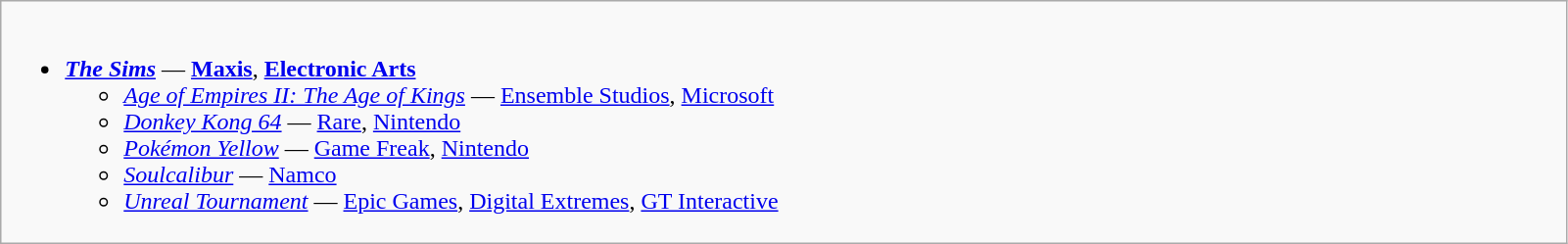<table class="wikitable">
<tr>
<td valign="top" width="50%"><br><ul><li><strong><em><a href='#'>The Sims</a></em></strong> — <strong><a href='#'>Maxis</a></strong>, <strong><a href='#'>Electronic Arts</a></strong><ul><li><em><a href='#'>Age of Empires II: The Age of Kings</a></em> — <a href='#'>Ensemble Studios</a>, <a href='#'>Microsoft</a></li><li><em><a href='#'>Donkey Kong 64</a></em> — <a href='#'>Rare</a>, <a href='#'>Nintendo</a></li><li><em><a href='#'>Pokémon Yellow</a></em> — <a href='#'>Game Freak</a>, <a href='#'>Nintendo</a></li><li><em><a href='#'>Soulcalibur</a></em> — <a href='#'>Namco</a></li><li><em><a href='#'>Unreal Tournament</a></em> — <a href='#'>Epic Games</a>, <a href='#'>Digital Extremes</a>, <a href='#'>GT Interactive</a></li></ul></li></ul></td>
</tr>
</table>
